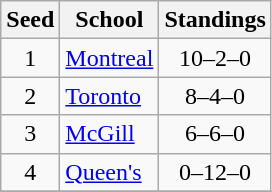<table class="wikitable">
<tr>
<th>Seed</th>
<th>School</th>
<th>Standings</th>
</tr>
<tr>
<td align=center>1</td>
<td><a href='#'>Montreal</a></td>
<td align=center>10–2–0</td>
</tr>
<tr>
<td align=center>2</td>
<td><a href='#'>Toronto</a></td>
<td align=center>8–4–0</td>
</tr>
<tr>
<td align=center>3</td>
<td><a href='#'>McGill</a></td>
<td align=center>6–6–0</td>
</tr>
<tr>
<td align=center>4</td>
<td><a href='#'>Queen's</a></td>
<td align=center>0–12–0</td>
</tr>
<tr>
</tr>
</table>
